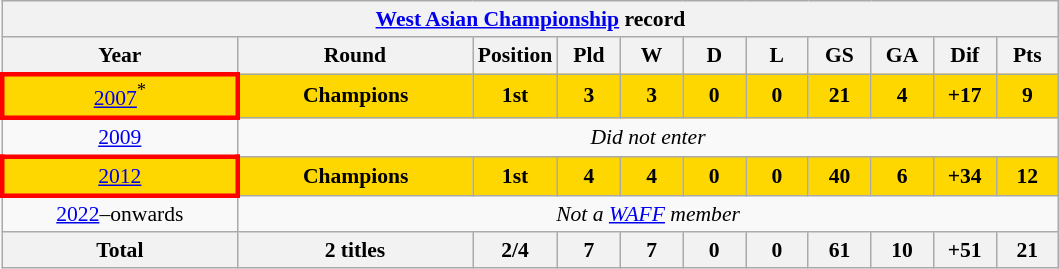<table class="wikitable" style="text-align: center;font-size:90%;">
<tr>
<th colspan=11><a href='#'>West Asian Championship</a> record</th>
</tr>
<tr>
<th width=150>Year</th>
<th width=150>Round</th>
<th width=50>Position</th>
<th width=35>Pld</th>
<th width=35>W</th>
<th width=35>D</th>
<th width=35>L</th>
<th width=35>GS</th>
<th width=35>GA</th>
<th width=35>Dif</th>
<th width=35>Pts</th>
</tr>
<tr bgcolor=gold>
<td style="border: 3px solid red"> <a href='#'>2007</a><sup>*</sup></td>
<td><strong>Champions</strong></td>
<td><strong>1st</strong></td>
<td><strong>3</strong></td>
<td><strong>3</strong></td>
<td><strong>0</strong></td>
<td><strong>0</strong></td>
<td><strong>21</strong></td>
<td><strong>4</strong></td>
<td><strong>+17</strong></td>
<td><strong>9</strong></td>
</tr>
<tr>
<td> <a href='#'>2009</a></td>
<td colspan=10><em>Did not enter</em></td>
</tr>
<tr bgcolor=gold>
<td style="border: 3px solid red"> <a href='#'>2012</a></td>
<td><strong>Champions</strong></td>
<td><strong>1st</strong></td>
<td><strong>4</strong></td>
<td><strong>4</strong></td>
<td><strong>0</strong></td>
<td><strong>0</strong></td>
<td><strong>40</strong></td>
<td><strong>6</strong></td>
<td><strong>+34</strong></td>
<td><strong>12</strong></td>
</tr>
<tr>
<td><a href='#'>2022</a>–onwards</td>
<td colspan=10><em>Not a <a href='#'>WAFF</a> member</em></td>
</tr>
<tr>
<th><strong>Total</strong></th>
<th>2 titles</th>
<th>2/4</th>
<th>7</th>
<th>7</th>
<th>0</th>
<th>0</th>
<th>61</th>
<th>10</th>
<th>+51</th>
<th>21</th>
</tr>
</table>
